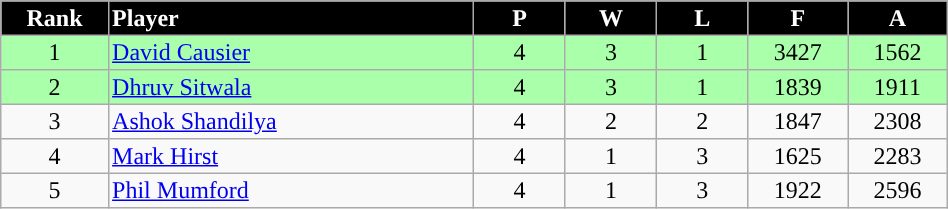<table border="2" cellpadding="2" cellspacing="0" style="margin: 0; background: #f9f9f9; border: 1px #aaa solid; border-collapse: collapse; font-size: 100%;" width=50%>
<tr>
<th bgcolor="000000" style="color:white; text-align:center" width=5%>Rank</th>
<th bgcolor="000000" style="color:white; text-align:left" width=20%>Player</th>
<th bgcolor="000000" style="color:white; text-align:center" width=5%>P</th>
<th bgcolor="000000" style="color:white; text-align:center" width=5%>W</th>
<th bgcolor="000000" style="color:white; text-align:center" width=5%>L</th>
<th bgcolor="000000" style="color:white; text-align:center" width=5%>F</th>
<th bgcolor="000000" style="color:white; text-align:center" width=5%>A</th>
</tr>
<tr>
<td style="text-align:center; background:#aaffaa">1</td>
<td style="text-align:left; background:#aaffaa"> <a href='#'>David Causier</a></td>
<td style="text-align:center; background:#aaffaa">4</td>
<td style="text-align:center; background:#aaffaa">3</td>
<td style="text-align:center; background:#aaffaa">1</td>
<td style="text-align:center; background:#aaffaa">3427</td>
<td style="text-align:center; background:#aaffaa">1562</td>
</tr>
<tr>
<td style="text-align:center; background:#aaffaa">2</td>
<td style="text-align:left; background:#aaffaa"> <a href='#'>Dhruv Sitwala</a></td>
<td style="text-align:center; background:#aaffaa">4</td>
<td style="text-align:center; background:#aaffaa">3</td>
<td style="text-align:center; background:#aaffaa">1</td>
<td style="text-align:center; background:#aaffaa">1839</td>
<td style="text-align:center; background:#aaffaa">1911</td>
</tr>
<tr>
<td style="text-align:center">3</td>
<td style="text-align:left;"> <a href='#'>Ashok Shandilya</a></td>
<td style="text-align:center;">4</td>
<td style="text-align:center;">2</td>
<td style="text-align:center;">2</td>
<td style="text-align:center;">1847</td>
<td style="text-align:center;">2308</td>
</tr>
<tr>
<td style="text-align:center">4</td>
<td style="text-align:left;"> <a href='#'>Mark Hirst</a></td>
<td style="text-align:center;">4</td>
<td style="text-align:center;">1</td>
<td style="text-align:center;">3</td>
<td style="text-align:center;">1625</td>
<td style="text-align:center;">2283</td>
</tr>
<tr>
<td style="text-align:center">5</td>
<td style="text-align:left;"> <a href='#'>Phil Mumford</a></td>
<td style="text-align:center;">4</td>
<td style="text-align:center;">1</td>
<td style="text-align:center;">3</td>
<td style="text-align:center;">1922</td>
<td style="text-align:center;">2596</td>
</tr>
</table>
